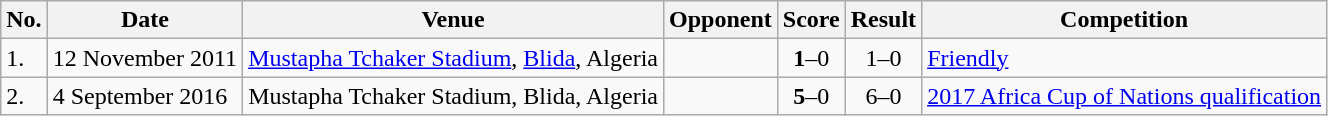<table class="wikitable">
<tr>
<th>No.</th>
<th>Date</th>
<th>Venue</th>
<th>Opponent</th>
<th>Score</th>
<th>Result</th>
<th>Competition</th>
</tr>
<tr>
<td>1.</td>
<td>12 November 2011</td>
<td><a href='#'>Mustapha Tchaker Stadium</a>, <a href='#'>Blida</a>, Algeria</td>
<td></td>
<td align=center><strong>1</strong>–0</td>
<td align=center>1–0</td>
<td><a href='#'>Friendly</a></td>
</tr>
<tr>
<td>2.</td>
<td>4 September 2016</td>
<td>Mustapha Tchaker Stadium, Blida, Algeria</td>
<td></td>
<td align=center><strong>5</strong>–0</td>
<td align=center>6–0</td>
<td><a href='#'>2017 Africa Cup of Nations qualification</a></td>
</tr>
</table>
